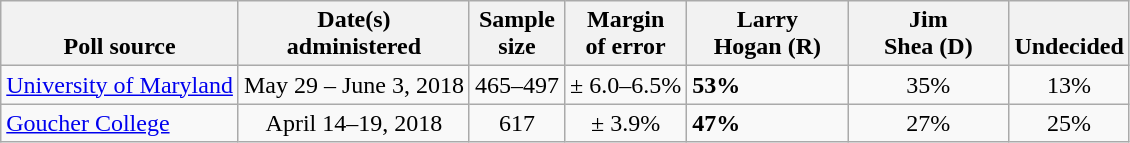<table class="wikitable">
<tr valign=bottom>
<th>Poll source</th>
<th>Date(s)<br>administered</th>
<th>Sample<br>size</th>
<th>Margin<br>of error</th>
<th style="width:100px;">Larry<br>Hogan (R)</th>
<th style="width:100px;">Jim<br>Shea (D)</th>
<th>Undecided</th>
</tr>
<tr>
<td><a href='#'>University of Maryland</a></td>
<td align=center>May 29 – June 3, 2018</td>
<td align=center>465–497</td>
<td align=center>± 6.0–6.5%</td>
<td><strong>53%</strong></td>
<td align=center>35%</td>
<td align=center>13%</td>
</tr>
<tr>
<td><a href='#'>Goucher College</a></td>
<td align=center>April 14–19, 2018</td>
<td align=center>617</td>
<td align=center>± 3.9%</td>
<td><strong>47%</strong></td>
<td align=center>27%</td>
<td align=center>25%</td>
</tr>
</table>
